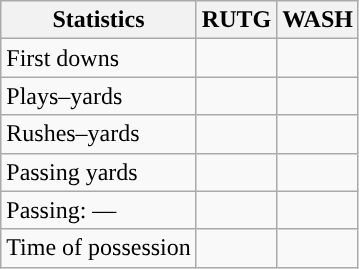<table class="wikitable" style="float:left">
<tr>
<th>Statistics</th>
<th>RUTG</th>
<th>WASH</th>
</tr>
<tr>
<td>First downs</td>
<td></td>
<td></td>
</tr>
<tr>
<td>Plays–yards</td>
<td></td>
<td></td>
</tr>
<tr>
<td>Rushes–yards</td>
<td></td>
<td></td>
</tr>
<tr>
<td>Passing yards</td>
<td></td>
<td></td>
</tr>
<tr>
<td>Passing: ––</td>
<td></td>
<td></td>
</tr>
<tr>
<td>Time of possession</td>
<td></td>
<td></td>
</tr>
</table>
